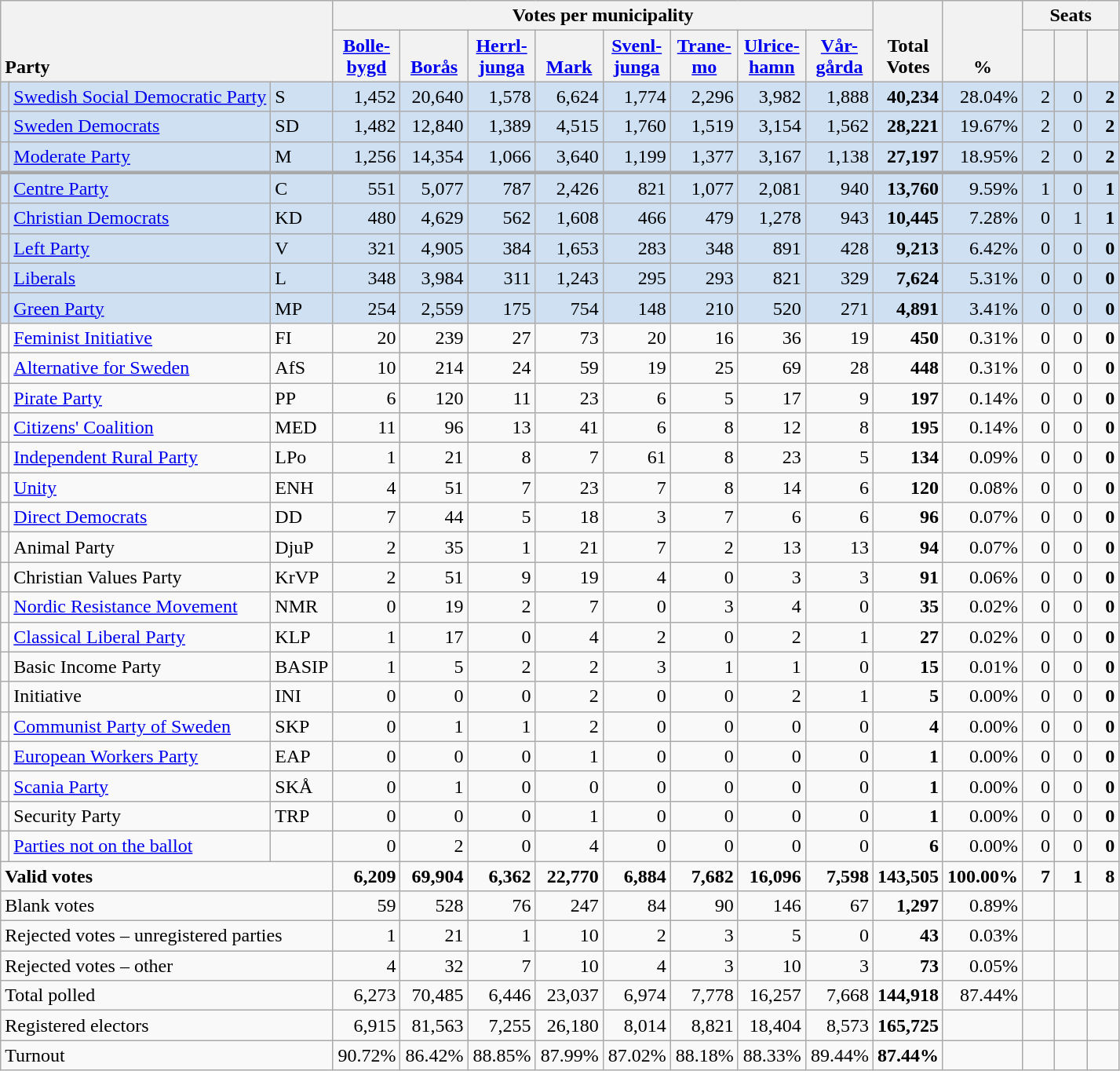<table class="wikitable" border="1" style="text-align:right;">
<tr>
<th style="text-align:left;" valign=bottom rowspan=2 colspan=3>Party</th>
<th colspan=8>Votes per municipality</th>
<th align=center valign=bottom rowspan=2 width="50">Total Votes</th>
<th align=center valign=bottom rowspan=2 width="50">%</th>
<th colspan=3>Seats</th>
</tr>
<tr>
<th align=center valign=bottom width="50"><a href='#'>Bolle- bygd</a></th>
<th align=center valign=bottom width="50"><a href='#'>Borås</a></th>
<th align=center valign=bottom width="50"><a href='#'>Herrl- junga</a></th>
<th align=center valign=bottom width="50"><a href='#'>Mark</a></th>
<th align=center valign=bottom width="50"><a href='#'>Svenl- junga</a></th>
<th align=center valign=bottom width="50"><a href='#'>Trane- mo</a></th>
<th align=center valign=bottom width="50"><a href='#'>Ulrice- hamn</a></th>
<th align=center valign=bottom width="50"><a href='#'>Vår- gårda</a></th>
<th align=center valign=bottom width="20"><small></small></th>
<th align=center valign=bottom width="20"><small><a href='#'></a></small></th>
<th align=center valign=bottom width="20"><small></small></th>
</tr>
<tr style="background:#CEE0F2;">
<td></td>
<td align=left style="white-space: nowrap;"><a href='#'>Swedish Social Democratic Party</a></td>
<td align=left>S</td>
<td>1,452</td>
<td>20,640</td>
<td>1,578</td>
<td>6,624</td>
<td>1,774</td>
<td>2,296</td>
<td>3,982</td>
<td>1,888</td>
<td><strong>40,234</strong></td>
<td>28.04%</td>
<td>2</td>
<td>0</td>
<td><strong>2</strong></td>
</tr>
<tr style="background:#CEE0F2;">
<td></td>
<td align=left><a href='#'>Sweden Democrats</a></td>
<td align=left>SD</td>
<td>1,482</td>
<td>12,840</td>
<td>1,389</td>
<td>4,515</td>
<td>1,760</td>
<td>1,519</td>
<td>3,154</td>
<td>1,562</td>
<td><strong>28,221</strong></td>
<td>19.67%</td>
<td>2</td>
<td>0</td>
<td><strong>2</strong></td>
</tr>
<tr style="background:#CEE0F2;">
<td></td>
<td align=left><a href='#'>Moderate Party</a></td>
<td align=left>M</td>
<td>1,256</td>
<td>14,354</td>
<td>1,066</td>
<td>3,640</td>
<td>1,199</td>
<td>1,377</td>
<td>3,167</td>
<td>1,138</td>
<td><strong>27,197</strong></td>
<td>18.95%</td>
<td>2</td>
<td>0</td>
<td><strong>2</strong></td>
</tr>
<tr style="background:#CEE0F2; border-top:3px solid darkgray;">
<td></td>
<td align=left><a href='#'>Centre Party</a></td>
<td align=left>C</td>
<td>551</td>
<td>5,077</td>
<td>787</td>
<td>2,426</td>
<td>821</td>
<td>1,077</td>
<td>2,081</td>
<td>940</td>
<td><strong>13,760</strong></td>
<td>9.59%</td>
<td>1</td>
<td>0</td>
<td><strong>1</strong></td>
</tr>
<tr style="background:#CEE0F2;">
<td></td>
<td align=left><a href='#'>Christian Democrats</a></td>
<td align=left>KD</td>
<td>480</td>
<td>4,629</td>
<td>562</td>
<td>1,608</td>
<td>466</td>
<td>479</td>
<td>1,278</td>
<td>943</td>
<td><strong>10,445</strong></td>
<td>7.28%</td>
<td>0</td>
<td>1</td>
<td><strong>1</strong></td>
</tr>
<tr style="background:#CEE0F2;">
<td></td>
<td align=left><a href='#'>Left Party</a></td>
<td align=left>V</td>
<td>321</td>
<td>4,905</td>
<td>384</td>
<td>1,653</td>
<td>283</td>
<td>348</td>
<td>891</td>
<td>428</td>
<td><strong>9,213</strong></td>
<td>6.42%</td>
<td>0</td>
<td>0</td>
<td><strong>0</strong></td>
</tr>
<tr style="background:#CEE0F2;">
<td></td>
<td align=left><a href='#'>Liberals</a></td>
<td align=left>L</td>
<td>348</td>
<td>3,984</td>
<td>311</td>
<td>1,243</td>
<td>295</td>
<td>293</td>
<td>821</td>
<td>329</td>
<td><strong>7,624</strong></td>
<td>5.31%</td>
<td>0</td>
<td>0</td>
<td><strong>0</strong></td>
</tr>
<tr style="background:#CEE0F2;">
<td></td>
<td align=left><a href='#'>Green Party</a></td>
<td align=left>MP</td>
<td>254</td>
<td>2,559</td>
<td>175</td>
<td>754</td>
<td>148</td>
<td>210</td>
<td>520</td>
<td>271</td>
<td><strong>4,891</strong></td>
<td>3.41%</td>
<td>0</td>
<td>0</td>
<td><strong>0</strong></td>
</tr>
<tr>
<td></td>
<td align=left><a href='#'>Feminist Initiative</a></td>
<td align=left>FI</td>
<td>20</td>
<td>239</td>
<td>27</td>
<td>73</td>
<td>20</td>
<td>16</td>
<td>36</td>
<td>19</td>
<td><strong>450</strong></td>
<td>0.31%</td>
<td>0</td>
<td>0</td>
<td><strong>0</strong></td>
</tr>
<tr>
<td></td>
<td align=left><a href='#'>Alternative for Sweden</a></td>
<td align=left>AfS</td>
<td>10</td>
<td>214</td>
<td>24</td>
<td>59</td>
<td>19</td>
<td>25</td>
<td>69</td>
<td>28</td>
<td><strong>448</strong></td>
<td>0.31%</td>
<td>0</td>
<td>0</td>
<td><strong>0</strong></td>
</tr>
<tr>
<td></td>
<td align=left><a href='#'>Pirate Party</a></td>
<td align=left>PP</td>
<td>6</td>
<td>120</td>
<td>11</td>
<td>23</td>
<td>6</td>
<td>5</td>
<td>17</td>
<td>9</td>
<td><strong>197</strong></td>
<td>0.14%</td>
<td>0</td>
<td>0</td>
<td><strong>0</strong></td>
</tr>
<tr>
<td></td>
<td align=left><a href='#'>Citizens' Coalition</a></td>
<td align=left>MED</td>
<td>11</td>
<td>96</td>
<td>13</td>
<td>41</td>
<td>6</td>
<td>8</td>
<td>12</td>
<td>8</td>
<td><strong>195</strong></td>
<td>0.14%</td>
<td>0</td>
<td>0</td>
<td><strong>0</strong></td>
</tr>
<tr>
<td></td>
<td align=left><a href='#'>Independent Rural Party</a></td>
<td align=left>LPo</td>
<td>1</td>
<td>21</td>
<td>8</td>
<td>7</td>
<td>61</td>
<td>8</td>
<td>23</td>
<td>5</td>
<td><strong>134</strong></td>
<td>0.09%</td>
<td>0</td>
<td>0</td>
<td><strong>0</strong></td>
</tr>
<tr>
<td></td>
<td align=left><a href='#'>Unity</a></td>
<td align=left>ENH</td>
<td>4</td>
<td>51</td>
<td>7</td>
<td>23</td>
<td>7</td>
<td>8</td>
<td>14</td>
<td>6</td>
<td><strong>120</strong></td>
<td>0.08%</td>
<td>0</td>
<td>0</td>
<td><strong>0</strong></td>
</tr>
<tr>
<td></td>
<td align=left><a href='#'>Direct Democrats</a></td>
<td align=left>DD</td>
<td>7</td>
<td>44</td>
<td>5</td>
<td>18</td>
<td>3</td>
<td>7</td>
<td>6</td>
<td>6</td>
<td><strong>96</strong></td>
<td>0.07%</td>
<td>0</td>
<td>0</td>
<td><strong>0</strong></td>
</tr>
<tr>
<td></td>
<td align=left>Animal Party</td>
<td align=left>DjuP</td>
<td>2</td>
<td>35</td>
<td>1</td>
<td>21</td>
<td>7</td>
<td>2</td>
<td>13</td>
<td>13</td>
<td><strong>94</strong></td>
<td>0.07%</td>
<td>0</td>
<td>0</td>
<td><strong>0</strong></td>
</tr>
<tr>
<td></td>
<td align=left>Christian Values Party</td>
<td align=left>KrVP</td>
<td>2</td>
<td>51</td>
<td>9</td>
<td>19</td>
<td>4</td>
<td>0</td>
<td>3</td>
<td>3</td>
<td><strong>91</strong></td>
<td>0.06%</td>
<td>0</td>
<td>0</td>
<td><strong>0</strong></td>
</tr>
<tr>
<td></td>
<td align=left><a href='#'>Nordic Resistance Movement</a></td>
<td align=left>NMR</td>
<td>0</td>
<td>19</td>
<td>2</td>
<td>7</td>
<td>0</td>
<td>3</td>
<td>4</td>
<td>0</td>
<td><strong>35</strong></td>
<td>0.02%</td>
<td>0</td>
<td>0</td>
<td><strong>0</strong></td>
</tr>
<tr>
<td></td>
<td align=left><a href='#'>Classical Liberal Party</a></td>
<td align=left>KLP</td>
<td>1</td>
<td>17</td>
<td>0</td>
<td>4</td>
<td>2</td>
<td>0</td>
<td>2</td>
<td>1</td>
<td><strong>27</strong></td>
<td>0.02%</td>
<td>0</td>
<td>0</td>
<td><strong>0</strong></td>
</tr>
<tr>
<td></td>
<td align=left>Basic Income Party</td>
<td align=left>BASIP</td>
<td>1</td>
<td>5</td>
<td>2</td>
<td>2</td>
<td>3</td>
<td>1</td>
<td>1</td>
<td>0</td>
<td><strong>15</strong></td>
<td>0.01%</td>
<td>0</td>
<td>0</td>
<td><strong>0</strong></td>
</tr>
<tr>
<td></td>
<td align=left>Initiative</td>
<td align=left>INI</td>
<td>0</td>
<td>0</td>
<td>0</td>
<td>2</td>
<td>0</td>
<td>0</td>
<td>2</td>
<td>1</td>
<td><strong>5</strong></td>
<td>0.00%</td>
<td>0</td>
<td>0</td>
<td><strong>0</strong></td>
</tr>
<tr>
<td></td>
<td align=left><a href='#'>Communist Party of Sweden</a></td>
<td align=left>SKP</td>
<td>0</td>
<td>1</td>
<td>1</td>
<td>2</td>
<td>0</td>
<td>0</td>
<td>0</td>
<td>0</td>
<td><strong>4</strong></td>
<td>0.00%</td>
<td>0</td>
<td>0</td>
<td><strong>0</strong></td>
</tr>
<tr>
<td></td>
<td align=left><a href='#'>European Workers Party</a></td>
<td align=left>EAP</td>
<td>0</td>
<td>0</td>
<td>0</td>
<td>1</td>
<td>0</td>
<td>0</td>
<td>0</td>
<td>0</td>
<td><strong>1</strong></td>
<td>0.00%</td>
<td>0</td>
<td>0</td>
<td><strong>0</strong></td>
</tr>
<tr>
<td></td>
<td align=left><a href='#'>Scania Party</a></td>
<td align=left>SKÅ</td>
<td>0</td>
<td>1</td>
<td>0</td>
<td>0</td>
<td>0</td>
<td>0</td>
<td>0</td>
<td>0</td>
<td><strong>1</strong></td>
<td>0.00%</td>
<td>0</td>
<td>0</td>
<td><strong>0</strong></td>
</tr>
<tr>
<td></td>
<td align=left>Security Party</td>
<td align=left>TRP</td>
<td>0</td>
<td>0</td>
<td>0</td>
<td>1</td>
<td>0</td>
<td>0</td>
<td>0</td>
<td>0</td>
<td><strong>1</strong></td>
<td>0.00%</td>
<td>0</td>
<td>0</td>
<td><strong>0</strong></td>
</tr>
<tr>
<td></td>
<td align=left><a href='#'>Parties not on the ballot</a></td>
<td></td>
<td>0</td>
<td>2</td>
<td>0</td>
<td>4</td>
<td>0</td>
<td>0</td>
<td>0</td>
<td>0</td>
<td><strong>6</strong></td>
<td>0.00%</td>
<td>0</td>
<td>0</td>
<td><strong>0</strong></td>
</tr>
<tr style="font-weight:bold">
<td align=left colspan=3>Valid votes</td>
<td>6,209</td>
<td>69,904</td>
<td>6,362</td>
<td>22,770</td>
<td>6,884</td>
<td>7,682</td>
<td>16,096</td>
<td>7,598</td>
<td>143,505</td>
<td>100.00%</td>
<td>7</td>
<td>1</td>
<td>8</td>
</tr>
<tr>
<td align=left colspan=3>Blank votes</td>
<td>59</td>
<td>528</td>
<td>76</td>
<td>247</td>
<td>84</td>
<td>90</td>
<td>146</td>
<td>67</td>
<td><strong>1,297</strong></td>
<td>0.89%</td>
<td></td>
<td></td>
<td></td>
</tr>
<tr>
<td align=left colspan=3>Rejected votes – unregistered parties</td>
<td>1</td>
<td>21</td>
<td>1</td>
<td>10</td>
<td>2</td>
<td>3</td>
<td>5</td>
<td>0</td>
<td><strong>43</strong></td>
<td>0.03%</td>
<td></td>
<td></td>
<td></td>
</tr>
<tr>
<td align=left colspan=3>Rejected votes – other</td>
<td>4</td>
<td>32</td>
<td>7</td>
<td>10</td>
<td>4</td>
<td>3</td>
<td>10</td>
<td>3</td>
<td><strong>73</strong></td>
<td>0.05%</td>
<td></td>
<td></td>
<td></td>
</tr>
<tr>
<td align=left colspan=3>Total polled</td>
<td>6,273</td>
<td>70,485</td>
<td>6,446</td>
<td>23,037</td>
<td>6,974</td>
<td>7,778</td>
<td>16,257</td>
<td>7,668</td>
<td><strong>144,918</strong></td>
<td>87.44%</td>
<td></td>
<td></td>
<td></td>
</tr>
<tr>
<td align=left colspan=3>Registered electors</td>
<td>6,915</td>
<td>81,563</td>
<td>7,255</td>
<td>26,180</td>
<td>8,014</td>
<td>8,821</td>
<td>18,404</td>
<td>8,573</td>
<td><strong>165,725</strong></td>
<td></td>
<td></td>
<td></td>
<td></td>
</tr>
<tr>
<td align=left colspan=3>Turnout</td>
<td>90.72%</td>
<td>86.42%</td>
<td>88.85%</td>
<td>87.99%</td>
<td>87.02%</td>
<td>88.18%</td>
<td>88.33%</td>
<td>89.44%</td>
<td><strong>87.44%</strong></td>
<td></td>
<td></td>
<td></td>
<td></td>
</tr>
</table>
